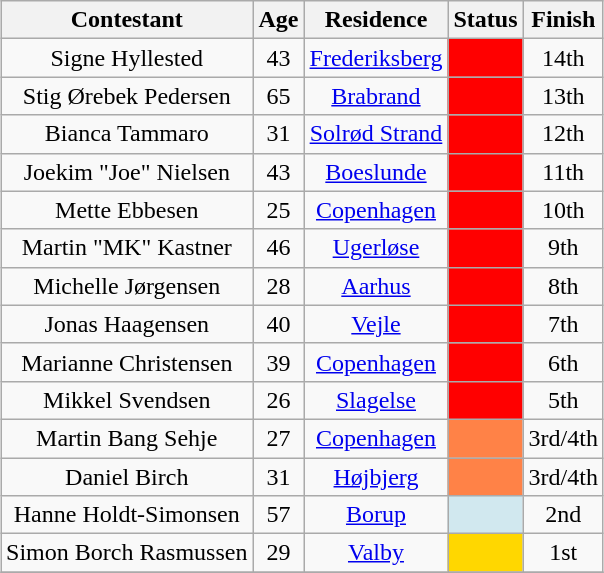<table class="wikitable sortable" style="margin:auto; text-align:center">
<tr>
<th>Contestant</th>
<th>Age</th>
<th>Residence</th>
<th>Status</th>
<th>Finish</th>
</tr>
<tr>
<td>Signe Hyllested</td>
<td>43</td>
<td><a href='#'>Frederiksberg</a></td>
<td style="background:#ff0000;"></td>
<td>14th</td>
</tr>
<tr>
<td>Stig Ørebek Pedersen</td>
<td>65</td>
<td><a href='#'>Brabrand</a></td>
<td style="background:#ff0000;"></td>
<td>13th</td>
</tr>
<tr>
<td>Bianca Tammaro</td>
<td>31</td>
<td><a href='#'>Solrød Strand</a></td>
<td style="background:#ff0000;"></td>
<td>12th</td>
</tr>
<tr>
<td>Joekim "Joe" Nielsen</td>
<td>43</td>
<td><a href='#'>Boeslunde</a></td>
<td style="background:#ff0000;"></td>
<td>11th</td>
</tr>
<tr>
<td>Mette Ebbesen</td>
<td>25</td>
<td><a href='#'>Copenhagen</a></td>
<td style="background:#ff0000;"></td>
<td>10th</td>
</tr>
<tr>
<td>Martin "MK" Kastner</td>
<td>46</td>
<td><a href='#'>Ugerløse</a></td>
<td style="background:#ff0000;"></td>
<td>9th</td>
</tr>
<tr>
<td>Michelle Jørgensen</td>
<td>28</td>
<td><a href='#'>Aarhus</a></td>
<td style="background:#ff0000;"></td>
<td>8th</td>
</tr>
<tr>
<td>Jonas Haagensen</td>
<td>40</td>
<td><a href='#'>Vejle</a></td>
<td style="background:#ff0000;"></td>
<td>7th</td>
</tr>
<tr>
<td>Marianne Christensen</td>
<td>39</td>
<td><a href='#'>Copenhagen</a></td>
<td style="background:#ff0000;"></td>
<td>6th</td>
</tr>
<tr>
<td>Mikkel Svendsen</td>
<td>26</td>
<td><a href='#'>Slagelse</a></td>
<td style="background:#ff0000;"></td>
<td>5th</td>
</tr>
<tr>
<td>Martin Bang Sehje</td>
<td>27</td>
<td><a href='#'>Copenhagen</a></td>
<td style="background:#FF8247;"></td>
<td>3rd/4th</td>
</tr>
<tr>
<td>Daniel Birch</td>
<td>31</td>
<td><a href='#'>Højbjerg</a></td>
<td style="background:#FF8247;"></td>
<td>3rd/4th</td>
</tr>
<tr>
<td>Hanne Holdt-Simonsen</td>
<td>57</td>
<td><a href='#'>Borup</a></td>
<td style="background:#D1E8EF;"></td>
<td>2nd</td>
</tr>
<tr>
<td>Simon Borch Rasmussen</td>
<td>29</td>
<td><a href='#'>Valby</a></td>
<td style="background:gold;"></td>
<td>1st</td>
</tr>
<tr>
</tr>
</table>
